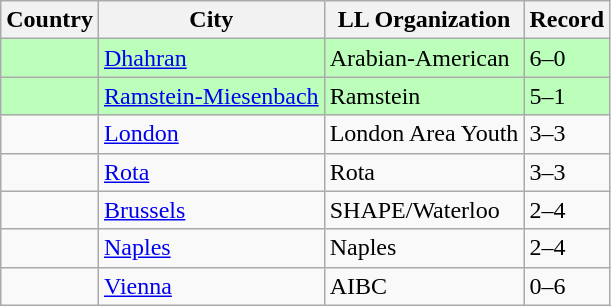<table class="wikitable">
<tr>
<th>Country</th>
<th>City</th>
<th>LL Organization</th>
<th>Record</th>
</tr>
<tr bgcolor=#bbffbb>
<td><strong></strong></td>
<td><a href='#'>Dhahran</a></td>
<td>Arabian-American</td>
<td>6–0</td>
</tr>
<tr bgcolor=#bbffbb>
<td><strong></strong></td>
<td><a href='#'>Ramstein-Miesenbach</a></td>
<td>Ramstein</td>
<td>5–1</td>
</tr>
<tr>
<td><strong></strong></td>
<td><a href='#'>London</a></td>
<td>London Area Youth</td>
<td>3–3</td>
</tr>
<tr>
<td><strong></strong></td>
<td><a href='#'>Rota</a></td>
<td>Rota</td>
<td>3–3</td>
</tr>
<tr>
<td><strong></strong></td>
<td><a href='#'>Brussels</a></td>
<td>SHAPE/Waterloo</td>
<td>2–4</td>
</tr>
<tr>
<td><strong></strong></td>
<td><a href='#'>Naples</a></td>
<td>Naples</td>
<td>2–4</td>
</tr>
<tr>
<td><strong></strong></td>
<td><a href='#'>Vienna</a></td>
<td>AIBC</td>
<td>0–6</td>
</tr>
</table>
